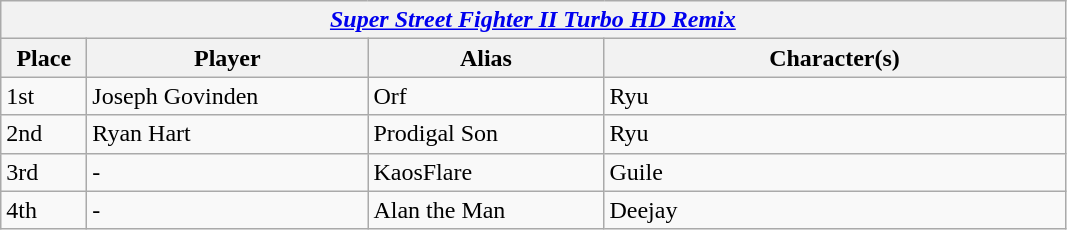<table class="wikitable">
<tr>
<th colspan="4"><strong><em><a href='#'>Super Street Fighter II Turbo HD Remix</a></em></strong></th>
</tr>
<tr>
<th style="width:50px;">Place</th>
<th style="width:180px;">Player</th>
<th style="width:150px;">Alias</th>
<th style="width:300px;">Character(s)</th>
</tr>
<tr>
<td>1st</td>
<td> Joseph Govinden</td>
<td>Orf</td>
<td>Ryu</td>
</tr>
<tr>
<td>2nd</td>
<td> Ryan Hart</td>
<td>Prodigal Son</td>
<td>Ryu</td>
</tr>
<tr>
<td>3rd</td>
<td> -</td>
<td>KaosFlare</td>
<td>Guile</td>
</tr>
<tr>
<td>4th</td>
<td> -</td>
<td>Alan the Man</td>
<td>Deejay</td>
</tr>
</table>
